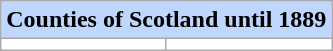<table class="wikitable" id="list1890" style="text-align:center; background:white;">
<tr>
<th colspan="2" style="background:#BFD7FF;">Counties of Scotland until 1889</th>
</tr>
<tr>
<td></td>
<td></td>
</tr>
</table>
